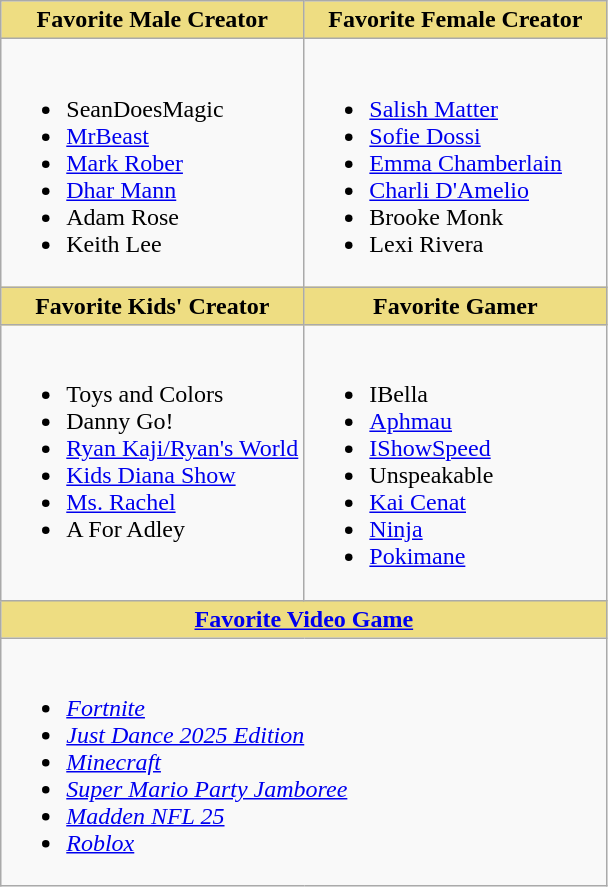<table class="wikitable">
<tr>
<th style="background:#EEDD82; width:50%">Favorite Male Creator</th>
<th style="background:#EEDD82; width:50%">Favorite Female Creator</th>
</tr>
<tr>
<td valign="top"><br><ul><li>SeanDoesMagic</li><li><a href='#'>MrBeast</a></li><li><a href='#'>Mark Rober</a></li><li><a href='#'>Dhar Mann</a></li><li>Adam Rose</li><li>Keith Lee</li></ul></td>
<td valign="top"><br><ul><li><a href='#'>Salish Matter</a></li><li><a href='#'>Sofie Dossi</a></li><li><a href='#'>Emma Chamberlain</a></li><li><a href='#'>Charli D'Amelio</a></li><li>Brooke Monk</li><li>Lexi Rivera</li></ul></td>
</tr>
<tr>
<th style="background:#EEDD82; width:50%">Favorite Kids' Creator</th>
<th style="background:#EEDD82; width:50%">Favorite Gamer</th>
</tr>
<tr>
<td valign="top"><br><ul><li>Toys and Colors</li><li>Danny Go!</li><li><a href='#'>Ryan Kaji/Ryan's World</a></li><li><a href='#'>Kids Diana Show</a></li><li><a href='#'>Ms. Rachel</a></li><li>A For Adley</li></ul></td>
<td valign="top"><br><ul><li>IBella</li><li><a href='#'>Aphmau</a></li><li><a href='#'>IShowSpeed</a></li><li>Unspeakable</li><li><a href='#'>Kai Cenat</a></li><li><a href='#'>Ninja</a></li><li><a href='#'>Pokimane</a></li></ul></td>
</tr>
<tr>
<th colspan="2" style="background:#EEDD82; width:50%"><a href='#'>Favorite Video Game</a></th>
</tr>
<tr>
<td colspan="2" valign="top"><br><ul><li><em><a href='#'>Fortnite</a></em></li><li><em><a href='#'>Just Dance 2025 Edition</a></em></li><li><em><a href='#'>Minecraft</a></em></li><li><em><a href='#'>Super Mario Party Jamboree</a></em></li><li><em><a href='#'>Madden NFL 25</a></em></li><li><em><a href='#'>Roblox</a></em></li></ul></td>
</tr>
</table>
